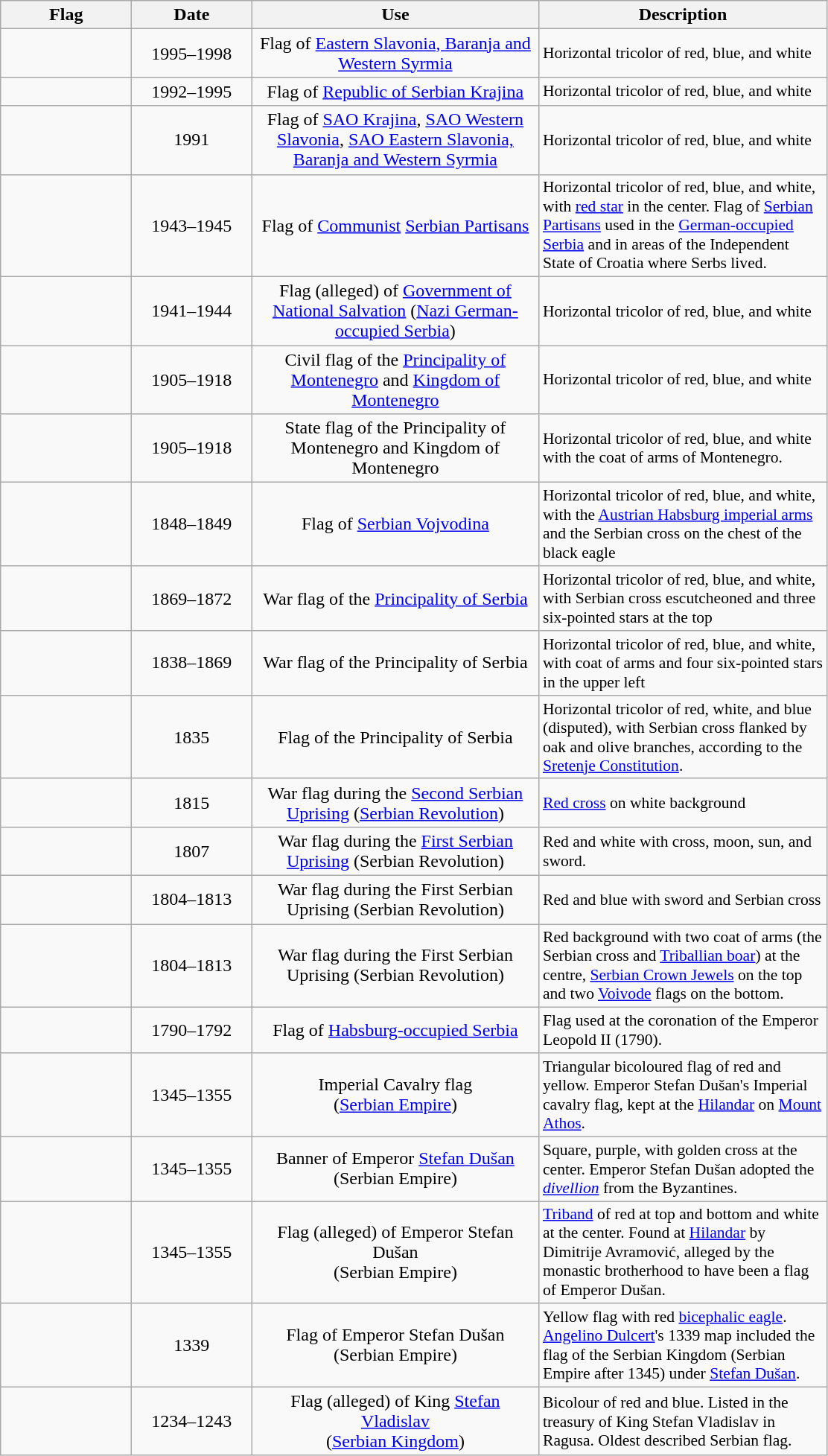<table class="wikitable">
<tr>
<th style="width:110px;">Flag</th>
<th style="width:100px;">Date</th>
<th style="width:250px;">Use</th>
<th style="width:250px;">Description</th>
</tr>
<tr>
<td></td>
<td style="text-align:center;">1995–1998</td>
<td style="text-align:center;">Flag of <a href='#'>Eastern Slavonia, Baranja and Western Syrmia</a></td>
<td style=font-size:90%;>Horizontal tricolor of red, blue, and white</td>
</tr>
<tr>
<td></td>
<td style="text-align:center;">1992–1995</td>
<td style="text-align:center;">Flag of <a href='#'>Republic of Serbian Krajina</a></td>
<td style=font-size:90%;>Horizontal tricolor of red, blue, and white</td>
</tr>
<tr>
<td></td>
<td style="text-align:center;">1991</td>
<td style="text-align:center;">Flag of <a href='#'>SAO Krajina</a>, <a href='#'>SAO Western Slavonia</a>, <a href='#'>SAO Eastern Slavonia, Baranja and Western Syrmia</a></td>
<td style=font-size:90%;>Horizontal tricolor of red, blue, and white</td>
</tr>
<tr>
<td></td>
<td style="text-align:center;">1943–1945</td>
<td style="text-align:center;">Flag of <a href='#'>Communist</a> <a href='#'>Serbian Partisans</a></td>
<td style=font-size:90%;>Horizontal tricolor of red, blue, and white, with <a href='#'>red star</a> in the center. Flag of <a href='#'>Serbian Partisans</a> used in the <a href='#'>German-occupied Serbia</a> and in areas of the Independent State of Croatia where Serbs lived.</td>
</tr>
<tr>
<td></td>
<td style="text-align:center;">1941–1944</td>
<td style="text-align:center;">Flag (alleged) of <a href='#'>Government of National Salvation</a> (<a href='#'>Nazi German-occupied Serbia</a>)</td>
<td style=font-size:90%;>Horizontal tricolor of red, blue, and white</td>
</tr>
<tr>
<td></td>
<td style="text-align:center;">1905–1918</td>
<td style="text-align:center;">Civil flag of the <a href='#'>Principality of Montenegro</a> and <a href='#'>Kingdom of Montenegro</a></td>
<td style=font-size:90%;>Horizontal tricolor of red, blue, and white</td>
</tr>
<tr>
<td></td>
<td style="text-align:center;">1905–1918</td>
<td style="text-align:center;">State flag of the Principality of Montenegro and Kingdom of Montenegro</td>
<td style=font-size:90%;>Horizontal tricolor of red, blue, and white with the coat of arms of Montenegro.</td>
</tr>
<tr>
<td></td>
<td style="text-align:center;">1848–1849</td>
<td style="text-align:center;">Flag of <a href='#'>Serbian Vojvodina</a></td>
<td style=font-size:90%;>Horizontal tricolor of red, blue, and white, with the <a href='#'>Austrian Habsburg imperial arms</a> and the Serbian cross on the chest of the black eagle</td>
</tr>
<tr>
<td></td>
<td style="text-align:center;">1869–1872</td>
<td style="text-align:center;">War flag of the <a href='#'>Principality of Serbia</a></td>
<td style=font-size:90%;>Horizontal tricolor of red, blue, and white, with Serbian cross escutcheoned and three six-pointed stars at the top</td>
</tr>
<tr>
<td></td>
<td style="text-align:center;">1838–1869</td>
<td style="text-align:center;">War flag of the Principality of Serbia</td>
<td style=font-size:90%;>Horizontal tricolor of red, blue, and white, with coat of arms and four six-pointed stars in the upper left</td>
</tr>
<tr>
<td></td>
<td style="text-align:center;">1835</td>
<td style="text-align:center;">Flag of the Principality of Serbia</td>
<td style=font-size:90%;>Horizontal tricolor of red, white, and blue (disputed), with Serbian cross flanked by oak and olive branches, according to the <a href='#'>Sretenje Constitution</a>.</td>
</tr>
<tr>
<td></td>
<td style="text-align:center;">1815</td>
<td style="text-align:center;">War flag during the  <a href='#'>Second Serbian Uprising</a> (<a href='#'>Serbian Revolution</a>)</td>
<td style=font-size:90%;><a href='#'>Red cross</a> on white background</td>
</tr>
<tr>
<td></td>
<td style="text-align:center;">1807</td>
<td style="text-align:center;">War flag during the <a href='#'>First Serbian Uprising</a> (Serbian Revolution)</td>
<td style=font-size:90%;>Red and white with cross, moon, sun, and sword.</td>
</tr>
<tr>
<td></td>
<td style="text-align:center;">1804–1813</td>
<td style="text-align:center;">War flag during the First Serbian Uprising (Serbian Revolution)</td>
<td style=font-size:90%;>Red and blue with sword and Serbian cross</td>
</tr>
<tr>
<td></td>
<td style="text-align:center;">1804–1813</td>
<td style="text-align:center;">War flag during the First Serbian Uprising (Serbian Revolution)</td>
<td style=font-size:90%;>Red background with two coat of arms (the Serbian cross and <a href='#'>Triballian boar</a>) at the centre, <a href='#'>Serbian Crown Jewels</a> on the top and two <a href='#'>Voivode</a> flags on the bottom.</td>
</tr>
<tr>
<td></td>
<td style="text-align:center;">1790–1792</td>
<td style="text-align:center;">Flag of <a href='#'>Habsburg-occupied Serbia</a></td>
<td style=font-size:90%;>Flag used at the coronation of the Emperor Leopold II (1790).</td>
</tr>
<tr>
<td></td>
<td style="text-align:center;">1345–1355</td>
<td style="text-align:center;">Imperial Cavalry flag<br>(<a href='#'>Serbian Empire</a>)</td>
<td style=font-size:90%;>Triangular bicoloured flag of red and yellow. Emperor Stefan Dušan's Imperial cavalry flag, kept at the <a href='#'>Hilandar</a> on <a href='#'>Mount Athos</a>.</td>
</tr>
<tr>
<td></td>
<td style="text-align:center;">1345–1355</td>
<td style="text-align:center;">Banner of Emperor <a href='#'>Stefan Dušan</a><br>(Serbian Empire)</td>
<td style=font-size:90%;>Square, purple, with golden cross at the center. Emperor Stefan Dušan adopted the <em><a href='#'>divellion</a></em> from the Byzantines.</td>
</tr>
<tr>
<td></td>
<td style="text-align:center;">1345–1355</td>
<td style="text-align:center;">Flag (alleged) of Emperor Stefan Dušan<br>(Serbian Empire)</td>
<td style=font-size:90%;><a href='#'>Triband</a> of red at top and bottom and white at the center. Found at <a href='#'>Hilandar</a> by Dimitrije Avramović, alleged by the monastic brotherhood to have been a flag of Emperor Dušan.</td>
</tr>
<tr>
<td><br></td>
<td style="text-align:center;"> 1339</td>
<td style="text-align:center;">Flag of Emperor Stefan Dušan<br>(Serbian Empire)</td>
<td style=font-size:90%;>Yellow flag with red <a href='#'>bicephalic eagle</a>. <a href='#'>Angelino Dulcert</a>'s 1339 map included the flag of the Serbian Kingdom (Serbian Empire after 1345) under <a href='#'>Stefan Dušan</a>.</td>
</tr>
<tr>
<td></td>
<td style="text-align:center;"> 1234–1243</td>
<td style="text-align:center;">Flag (alleged) of King <a href='#'>Stefan Vladislav</a><br>(<a href='#'>Serbian Kingdom</a>)</td>
<td style=font-size:90%;>Bicolour of red and blue. Listed in the treasury of King Stefan Vladislav in Ragusa. Oldest described Serbian flag.</td>
</tr>
</table>
